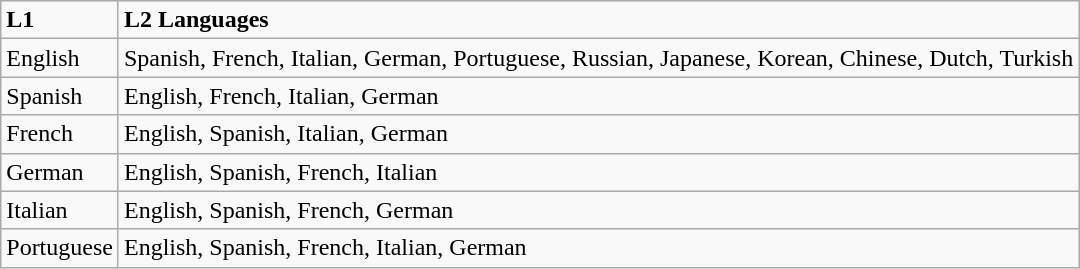<table class="wikitable">
<tr>
<td><strong>L1</strong></td>
<td><strong>L2 Languages</strong></td>
</tr>
<tr>
<td>English</td>
<td>Spanish, French, Italian, German, Portuguese, Russian, Japanese, Korean, Chinese, Dutch, Turkish</td>
</tr>
<tr>
<td>Spanish</td>
<td>English, French, Italian, German</td>
</tr>
<tr>
<td>French</td>
<td>English, Spanish, Italian, German</td>
</tr>
<tr>
<td>German</td>
<td>English, Spanish, French, Italian</td>
</tr>
<tr>
<td>Italian</td>
<td>English, Spanish, French, German</td>
</tr>
<tr>
<td>Portuguese</td>
<td>English, Spanish, French, Italian, German</td>
</tr>
</table>
